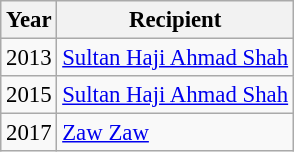<table class="wikitable" style="font-size:95%;">
<tr>
<th>Year</th>
<th>Recipient</th>
</tr>
<tr>
<td>2013</td>
<td> <a href='#'>Sultan Haji Ahmad Shah</a></td>
</tr>
<tr>
<td>2015</td>
<td> <a href='#'>Sultan Haji Ahmad Shah</a></td>
</tr>
<tr>
<td>2017</td>
<td> <a href='#'>Zaw Zaw</a></td>
</tr>
</table>
